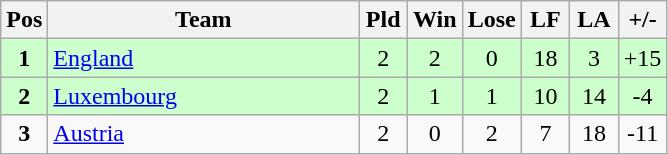<table class="wikitable" style="font-size: 100%">
<tr>
<th width=20>Pos</th>
<th width=200>Team</th>
<th width=25>Pld</th>
<th width=25>Win</th>
<th width=25>Lose</th>
<th width=25>LF</th>
<th width=25>LA</th>
<th width=25>+/-</th>
</tr>
<tr align=center style="background: #ccffcc;">
<td><strong>1</strong></td>
<td align="left"> <a href='#'>England</a></td>
<td>2</td>
<td>2</td>
<td>0</td>
<td>18</td>
<td>3</td>
<td>+15</td>
</tr>
<tr align=center style="background: #ccffcc;">
<td><strong>2</strong></td>
<td align="left"> <a href='#'>Luxembourg</a></td>
<td>2</td>
<td>1</td>
<td>1</td>
<td>10</td>
<td>14</td>
<td>-4</td>
</tr>
<tr align=center>
<td><strong>3</strong></td>
<td align="left"> <a href='#'>Austria</a></td>
<td>2</td>
<td>0</td>
<td>2</td>
<td>7</td>
<td>18</td>
<td>-11</td>
</tr>
</table>
